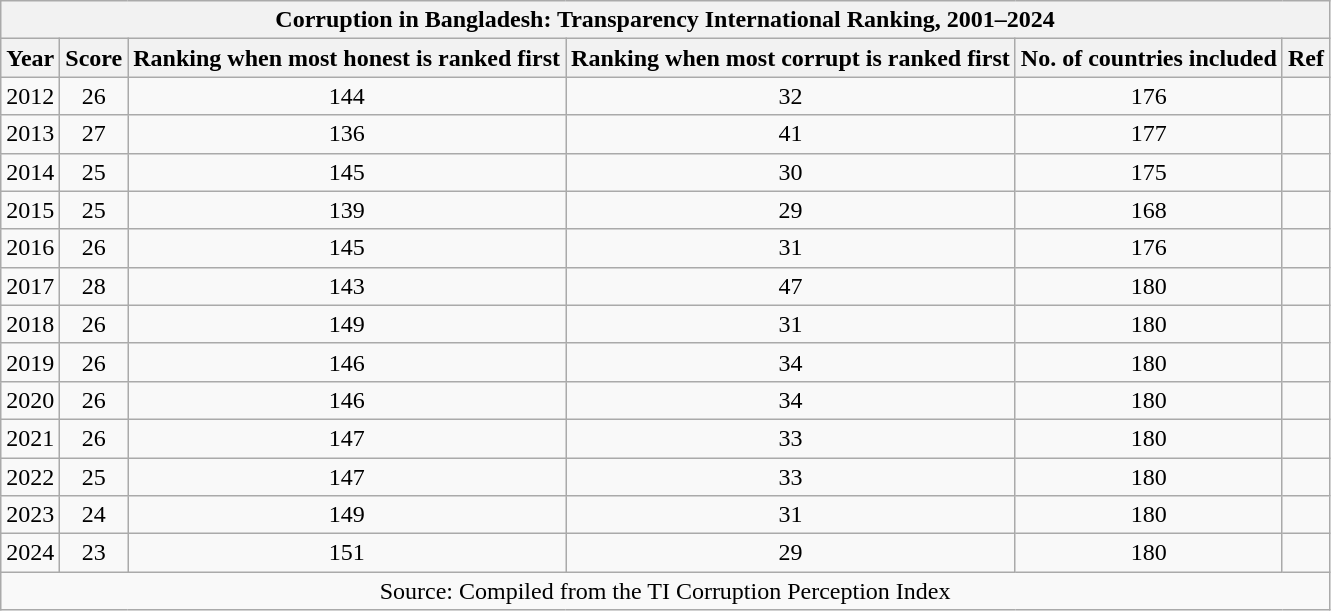<table class="wikitable" style="text-align: center">
<tr>
<th colspan="6">Corruption in Bangladesh: Transparency International Ranking, 2001–2024</th>
</tr>
<tr>
<th>Year</th>
<th>Score</th>
<th>Ranking when most honest is ranked first</th>
<th>Ranking when most corrupt is ranked first</th>
<th>No. of countries included</th>
<th>Ref</th>
</tr>
<tr>
<td>2012</td>
<td>26</td>
<td>144</td>
<td>32</td>
<td>176</td>
<td></td>
</tr>
<tr>
<td>2013</td>
<td>27</td>
<td>136</td>
<td>41</td>
<td>177</td>
<td></td>
</tr>
<tr>
<td>2014</td>
<td>25</td>
<td>145</td>
<td>30</td>
<td>175</td>
<td></td>
</tr>
<tr>
<td>2015</td>
<td>25</td>
<td>139</td>
<td>29</td>
<td>168</td>
<td></td>
</tr>
<tr>
<td>2016</td>
<td>26</td>
<td>145</td>
<td>31</td>
<td>176</td>
<td></td>
</tr>
<tr>
<td>2017</td>
<td>28</td>
<td>143</td>
<td>47</td>
<td>180</td>
<td></td>
</tr>
<tr>
<td>2018</td>
<td>26</td>
<td>149</td>
<td>31</td>
<td>180</td>
<td></td>
</tr>
<tr>
<td>2019</td>
<td>26</td>
<td>146</td>
<td>34</td>
<td>180</td>
<td></td>
</tr>
<tr>
<td>2020</td>
<td>26</td>
<td>146</td>
<td>34</td>
<td>180</td>
<td></td>
</tr>
<tr>
<td>2021</td>
<td>26</td>
<td>147</td>
<td>33</td>
<td>180</td>
<td></td>
</tr>
<tr>
<td>2022</td>
<td>25</td>
<td>147</td>
<td>33</td>
<td>180</td>
<td></td>
</tr>
<tr>
<td>2023</td>
<td>24</td>
<td>149</td>
<td>31</td>
<td>180</td>
<td></td>
</tr>
<tr>
<td>2024</td>
<td>23</td>
<td>151</td>
<td>29</td>
<td>180</td>
<td></td>
</tr>
<tr>
<td colspan="6">Source: Compiled from the TI Corruption Perception Index</td>
</tr>
</table>
